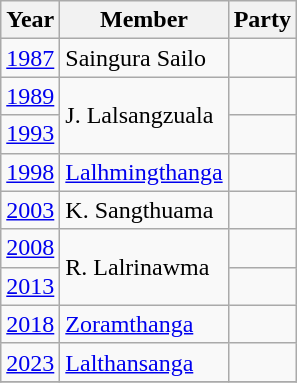<table class="wikitable sortable">
<tr>
<th>Year</th>
<th>Member</th>
<th colspan=2>Party</th>
</tr>
<tr>
<td><a href='#'>1987</a></td>
<td>Saingura Sailo</td>
<td></td>
</tr>
<tr>
<td><a href='#'>1989</a></td>
<td rowspan=2>J. Lalsangzuala</td>
<td></td>
</tr>
<tr>
<td><a href='#'>1993</a></td>
</tr>
<tr>
<td><a href='#'>1998</a></td>
<td><a href='#'>Lalhmingthanga</a></td>
<td></td>
</tr>
<tr>
<td><a href='#'>2003</a></td>
<td>K. Sangthuama</td>
<td></td>
</tr>
<tr>
<td><a href='#'>2008</a></td>
<td rowspan=2>R. Lalrinawma</td>
<td></td>
</tr>
<tr>
<td><a href='#'>2013</a></td>
</tr>
<tr>
<td><a href='#'>2018</a></td>
<td><a href='#'>Zoramthanga</a></td>
<td></td>
</tr>
<tr>
<td><a href='#'>2023</a></td>
<td><a href='#'>Lalthansanga</a></td>
<td></td>
</tr>
<tr>
</tr>
</table>
